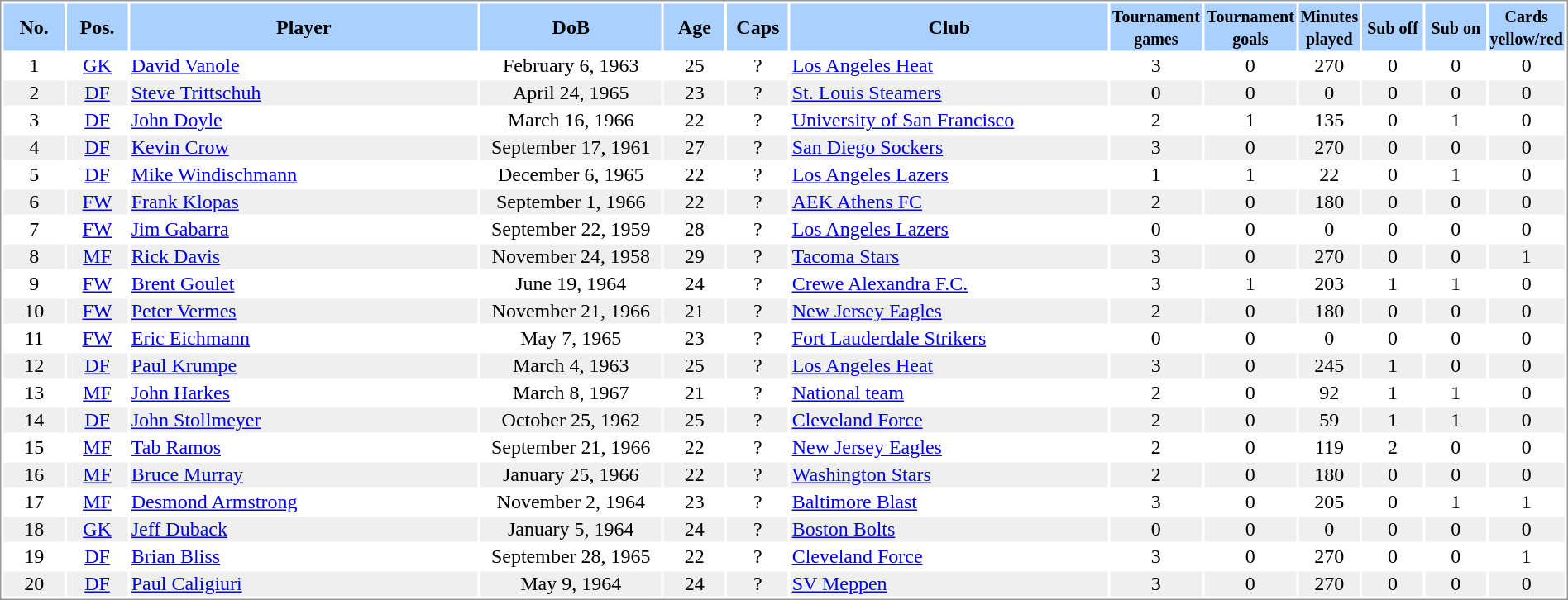<table border="0" width="100%" style="border: 1px solid #999; background-color:#FFFFFF; text-align:center">
<tr align="center" bgcolor="#AAD0FF">
<th width=4%>No.</th>
<th width=4%>Pos.</th>
<th width=23%>Player</th>
<th width=12%>DoB</th>
<th width=4%>Age</th>
<th width=4%>Caps</th>
<th width=21%>Club</th>
<th width=6%><small>Tournament<br>games</small></th>
<th width=6%><small>Tournament<br>goals</small></th>
<th width=4%><small>Minutes<br>played</small></th>
<th width=4%><small>Sub off</small></th>
<th width=4%><small>Sub on</small></th>
<th width=4%><small>Cards<br>yellow/red</small></th>
</tr>
<tr>
<td>1</td>
<td><a href='#'>GK</a></td>
<td align="left"><a href='#'>David Vanole</a></td>
<td>February 6, 1963</td>
<td>25</td>
<td>?</td>
<td align="left"> <a href='#'>Los Angeles Heat</a></td>
<td>3</td>
<td>0</td>
<td>270</td>
<td>0</td>
<td>0</td>
<td>0</td>
</tr>
<tr bgcolor="#EFEFEF">
<td>2</td>
<td><a href='#'>DF</a></td>
<td align="left"><a href='#'>Steve Trittschuh</a></td>
<td>April 24, 1965</td>
<td>23</td>
<td>?</td>
<td align="left"> <a href='#'>St. Louis Steamers</a></td>
<td>0</td>
<td>0</td>
<td>0</td>
<td>0</td>
<td>0</td>
<td>0</td>
</tr>
<tr>
<td>3</td>
<td><a href='#'>DF</a></td>
<td align="left"><a href='#'>John Doyle</a></td>
<td>March 16, 1966</td>
<td>22</td>
<td>?</td>
<td align="left"> <a href='#'>University of San Francisco</a></td>
<td>2</td>
<td>1</td>
<td>135</td>
<td>0</td>
<td>1</td>
<td>0</td>
</tr>
<tr bgcolor="#EFEFEF">
<td>4</td>
<td><a href='#'>DF</a></td>
<td align="left"><a href='#'>Kevin Crow</a></td>
<td>September 17, 1961</td>
<td>27</td>
<td>?</td>
<td align="left"> <a href='#'>San Diego Sockers</a></td>
<td>3</td>
<td>0</td>
<td>270</td>
<td>0</td>
<td>0</td>
<td>0</td>
</tr>
<tr>
<td>5</td>
<td><a href='#'>DF</a></td>
<td align="left"><a href='#'>Mike Windischmann</a></td>
<td>December 6, 1965</td>
<td>22</td>
<td>?</td>
<td align="left"> <a href='#'>Los Angeles Lazers</a></td>
<td>1</td>
<td>1</td>
<td>22</td>
<td>0</td>
<td>1</td>
<td>0</td>
</tr>
<tr bgcolor="#EFEFEF">
<td>6</td>
<td><a href='#'>FW</a></td>
<td align="left"><a href='#'>Frank Klopas</a></td>
<td>September 1, 1966</td>
<td>22</td>
<td>?</td>
<td align="left"> <a href='#'>AEK Athens FC</a></td>
<td>2</td>
<td>0</td>
<td>180</td>
<td>0</td>
<td>0</td>
<td>0</td>
</tr>
<tr>
<td>7</td>
<td><a href='#'>FW</a></td>
<td align="left"><a href='#'>Jim Gabarra</a></td>
<td>September 22, 1959</td>
<td>28</td>
<td>?</td>
<td align="left"> <a href='#'>Los Angeles Lazers</a></td>
<td>0</td>
<td>0</td>
<td>0</td>
<td>0</td>
<td>0</td>
<td>0</td>
</tr>
<tr bgcolor="#EFEFEF">
<td>8</td>
<td><a href='#'>MF</a></td>
<td align="left"><a href='#'>Rick Davis</a></td>
<td>November 24, 1958</td>
<td>29</td>
<td>?</td>
<td align="left"> <a href='#'>Tacoma Stars</a></td>
<td>3</td>
<td>0</td>
<td>270</td>
<td>0</td>
<td>0</td>
<td>1</td>
</tr>
<tr>
<td>9</td>
<td><a href='#'>FW</a></td>
<td align="left"><a href='#'>Brent Goulet</a></td>
<td>June 19, 1964</td>
<td>24</td>
<td>?</td>
<td align="left"> <a href='#'>Crewe Alexandra F.C.</a></td>
<td>3</td>
<td>1</td>
<td>203</td>
<td>1</td>
<td>1</td>
<td>0</td>
</tr>
<tr bgcolor="#EFEFEF">
<td>10</td>
<td><a href='#'>FW</a></td>
<td align="left"><a href='#'>Peter Vermes</a></td>
<td>November 21, 1966</td>
<td>21</td>
<td>?</td>
<td align="left"> <a href='#'>New Jersey Eagles</a></td>
<td>2</td>
<td>0</td>
<td>180</td>
<td>0</td>
<td>0</td>
<td>0</td>
</tr>
<tr>
<td>11</td>
<td><a href='#'>FW</a></td>
<td align="left"><a href='#'>Eric Eichmann</a></td>
<td>May 7, 1965</td>
<td>23</td>
<td>?</td>
<td align="left"> <a href='#'>Fort Lauderdale Strikers</a></td>
<td>0</td>
<td>0</td>
<td>0</td>
<td>0</td>
<td>0</td>
<td>0</td>
</tr>
<tr bgcolor="#EFEFEF">
<td>12</td>
<td><a href='#'>DF</a></td>
<td align="left"><a href='#'>Paul Krumpe</a></td>
<td>March 4, 1963</td>
<td>25</td>
<td>?</td>
<td align="left"> <a href='#'>Los Angeles Heat</a></td>
<td>3</td>
<td>0</td>
<td>245</td>
<td>1</td>
<td>0</td>
<td>0</td>
</tr>
<tr>
<td>13</td>
<td><a href='#'>MF</a></td>
<td align="left"><a href='#'>John Harkes</a></td>
<td>March 8, 1967</td>
<td>21</td>
<td>?</td>
<td align="left"> <a href='#'>National team</a></td>
<td>2</td>
<td>0</td>
<td>92</td>
<td>1</td>
<td>1</td>
<td>0</td>
</tr>
<tr bgcolor="#EFEFEF">
<td>14</td>
<td><a href='#'>DF</a></td>
<td align="left"><a href='#'>John Stollmeyer</a></td>
<td>October 25, 1962</td>
<td>25</td>
<td>?</td>
<td align="left"> <a href='#'>Cleveland Force</a></td>
<td>2</td>
<td>0</td>
<td>59</td>
<td>1</td>
<td>1</td>
<td>0</td>
</tr>
<tr>
<td>15</td>
<td><a href='#'>MF</a></td>
<td align="left"><a href='#'>Tab Ramos</a></td>
<td>September 21, 1966</td>
<td>22</td>
<td>?</td>
<td align="left"> <a href='#'>New Jersey Eagles</a></td>
<td>2</td>
<td>0</td>
<td>119</td>
<td>2</td>
<td>0</td>
<td>0</td>
</tr>
<tr bgcolor="#EFEFEF">
<td>16</td>
<td><a href='#'>MF</a></td>
<td align="left"><a href='#'>Bruce Murray</a></td>
<td>January 25, 1966</td>
<td>22</td>
<td>?</td>
<td align="left"> <a href='#'>Washington Stars</a></td>
<td>2</td>
<td>0</td>
<td>180</td>
<td>0</td>
<td>0</td>
<td>0</td>
</tr>
<tr>
<td>17</td>
<td><a href='#'>MF</a></td>
<td align="left"><a href='#'>Desmond Armstrong</a></td>
<td>November 2, 1964</td>
<td>23</td>
<td>?</td>
<td align="left"> <a href='#'>Baltimore Blast</a></td>
<td>3</td>
<td>0</td>
<td>205</td>
<td>0</td>
<td>1</td>
<td>1</td>
</tr>
<tr bgcolor="#EFEFEF">
<td>18</td>
<td><a href='#'>GK</a></td>
<td align="left"><a href='#'>Jeff Duback</a></td>
<td>January 5, 1964</td>
<td>24</td>
<td>?</td>
<td align="left"> <a href='#'>Boston Bolts</a></td>
<td>0</td>
<td>0</td>
<td>0</td>
<td>0</td>
<td>0</td>
<td>0</td>
</tr>
<tr>
<td>19</td>
<td><a href='#'>DF</a></td>
<td align="left"><a href='#'>Brian Bliss</a></td>
<td>September 28, 1965</td>
<td>22</td>
<td>?</td>
<td align="left"> <a href='#'>Cleveland Force</a></td>
<td>3</td>
<td>0</td>
<td>270</td>
<td>0</td>
<td>0</td>
<td>1</td>
</tr>
<tr bgcolor="#EFEFEF">
<td>20</td>
<td><a href='#'>DF</a></td>
<td align="left"><a href='#'>Paul Caligiuri</a></td>
<td>May 9, 1964</td>
<td>24</td>
<td>?</td>
<td align="left"> <a href='#'>SV Meppen</a></td>
<td>3</td>
<td>0</td>
<td>270</td>
<td>0</td>
<td>0</td>
<td>0</td>
</tr>
</table>
